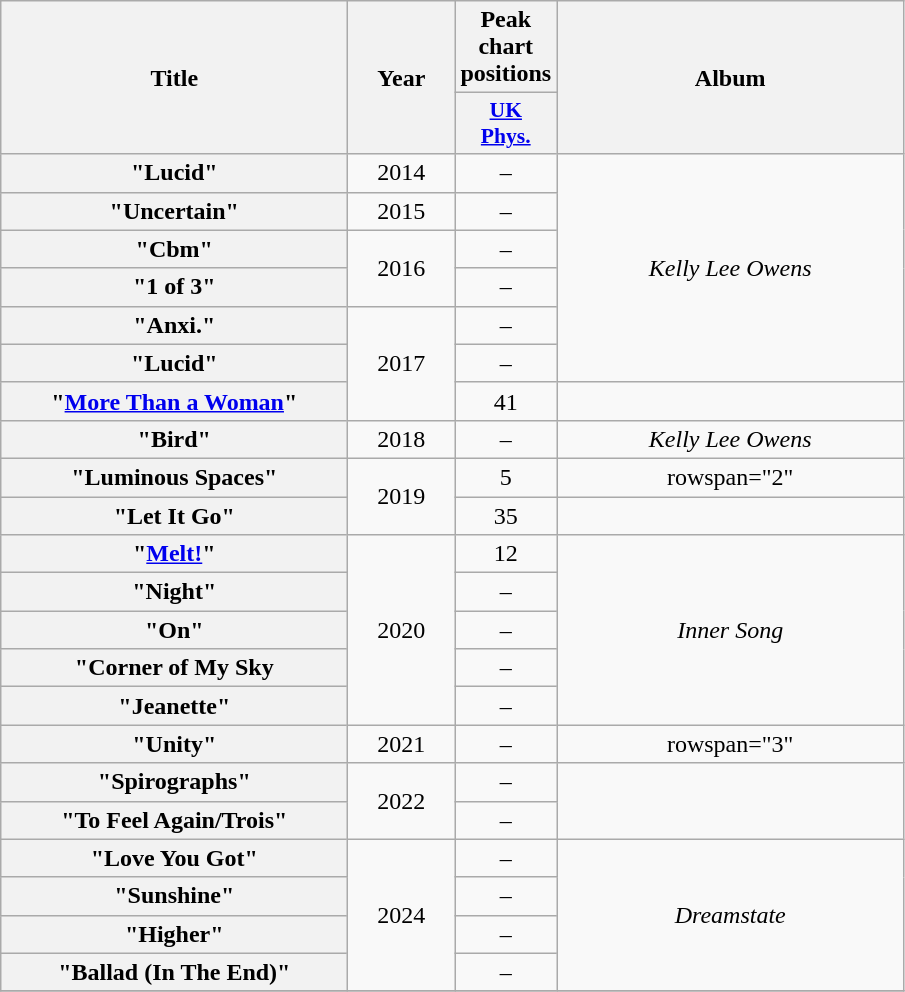<table class="wikitable plainrowheaders" style="text-align:center;" border="1">
<tr>
<th scope="col" rowspan="2" style="width:14em;">Title</th>
<th scope="col" rowspan="2" style="width:4em;">Year</th>
<th scope="col" colspan="1">Peak chart positions</th>
<th scope="col" rowspan="2" style="width:14em;">Album</th>
</tr>
<tr>
<th scope="col" style="width:2em;font-size:90%;"><a href='#'>UK<br>Phys.</a><br></th>
</tr>
<tr>
<th scope="row">"Lucid"<br></th>
<td>2014</td>
<td>–</td>
<td rowspan="6"><em>Kelly Lee Owens</em></td>
</tr>
<tr>
<th scope="row">"Uncertain"</th>
<td>2015</td>
<td>–</td>
</tr>
<tr>
<th scope="row">"Cbm"</th>
<td rowspan="2">2016</td>
<td>–</td>
</tr>
<tr>
<th scope="row">"1 of 3"</th>
<td>–</td>
</tr>
<tr>
<th scope="row">"Anxi."</th>
<td rowspan="3">2017</td>
<td>–</td>
</tr>
<tr>
<th scope="row">"Lucid"</th>
<td>–</td>
</tr>
<tr>
<th scope="row">"<a href='#'>More Than a Woman</a>"</th>
<td>41</td>
<td></td>
</tr>
<tr>
<th scope="row">"Bird"</th>
<td>2018</td>
<td>–</td>
<td><em>Kelly Lee Owens</em></td>
</tr>
<tr>
<th scope="row">"Luminous Spaces"<br></th>
<td rowspan="2">2019</td>
<td>5</td>
<td>rowspan="2" </td>
</tr>
<tr>
<th scope="row">"Let It Go"<br></th>
<td>35</td>
</tr>
<tr>
<th scope="row">"<a href='#'>Melt!</a>"<br></th>
<td rowspan="5">2020</td>
<td>12</td>
<td rowspan="5"><em>Inner Song</em></td>
</tr>
<tr>
<th scope="row">"Night"</th>
<td>–</td>
</tr>
<tr>
<th scope="row">"On"</th>
<td>–</td>
</tr>
<tr>
<th scope="row">"Corner of My Sky<br></th>
<td>–</td>
</tr>
<tr>
<th scope="row">"Jeanette"</th>
<td>–</td>
</tr>
<tr>
<th scope="row">"Unity"<br></th>
<td>2021</td>
<td>–</td>
<td>rowspan="3" </td>
</tr>
<tr>
<th scope="row">"Spirographs"<br></th>
<td rowspan="2">2022</td>
<td>–</td>
</tr>
<tr>
<th scope="row">"To Feel Again/Trois"<br></th>
<td>–</td>
</tr>
<tr>
<th scope="row">"Love You Got"</th>
<td rowspan="4">2024</td>
<td>–</td>
<td rowspan="4"><em>Dreamstate</em></td>
</tr>
<tr>
<th scope="row">"Sunshine"</th>
<td>–</td>
</tr>
<tr>
<th scope="row">"Higher"</th>
<td>–</td>
</tr>
<tr>
<th scope="row">"Ballad (In The End)"</th>
<td>–</td>
</tr>
<tr>
</tr>
</table>
